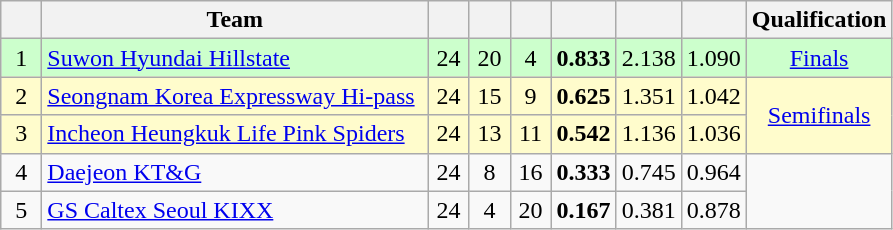<table class="wikitable" style="text-align:center;">
<tr>
<th width=20></th>
<th width=250>Team</th>
<th width=20></th>
<th width=20></th>
<th width=20></th>
<th width=35></th>
<th width=35></th>
<th width=35></th>
<th width=50>Qualification</th>
</tr>
<tr bgcolor=#ccffcc>
<td>1</td>
<td align=left><a href='#'>Suwon Hyundai Hillstate</a></td>
<td>24</td>
<td>20</td>
<td>4</td>
<td><strong>0.833</strong></td>
<td>2.138</td>
<td>1.090</td>
<td><a href='#'>Finals</a></td>
</tr>
<tr bgcolor=#fffccc>
<td>2</td>
<td align=left><a href='#'>Seongnam Korea Expressway Hi-pass</a></td>
<td>24</td>
<td>15</td>
<td>9</td>
<td><strong>0.625</strong></td>
<td>1.351</td>
<td>1.042</td>
<td rowspan="2"><a href='#'>Semifinals</a></td>
</tr>
<tr bgcolor=#fffccc>
<td>3</td>
<td align=left><a href='#'>Incheon Heungkuk Life Pink Spiders</a></td>
<td>24</td>
<td>13</td>
<td>11</td>
<td><strong>0.542</strong></td>
<td>1.136</td>
<td>1.036</td>
</tr>
<tr>
<td>4</td>
<td align=left><a href='#'>Daejeon KT&G</a></td>
<td>24</td>
<td>8</td>
<td>16</td>
<td><strong>0.333</strong></td>
<td>0.745</td>
<td>0.964</td>
<td rowspan="3"></td>
</tr>
<tr>
<td>5</td>
<td align=left><a href='#'>GS Caltex Seoul KIXX</a></td>
<td>24</td>
<td>4</td>
<td>20</td>
<td><strong>0.167</strong></td>
<td>0.381</td>
<td>0.878</td>
</tr>
</table>
